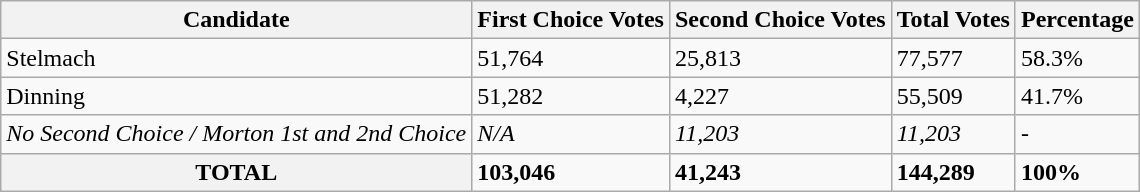<table class="wikitable">
<tr>
<th>Candidate</th>
<th>First Choice Votes</th>
<th>Second Choice Votes</th>
<th>Total Votes</th>
<th>Percentage</th>
</tr>
<tr>
<td>Stelmach</td>
<td>51,764</td>
<td>25,813</td>
<td>77,577</td>
<td>58.3%</td>
</tr>
<tr>
<td>Dinning</td>
<td>51,282</td>
<td>4,227</td>
<td>55,509</td>
<td>41.7%</td>
</tr>
<tr>
<td><em>No Second Choice / Morton 1st and 2nd Choice</em></td>
<td><em>N/A</em></td>
<td><em>11,203</em></td>
<td><em>11,203</em></td>
<td>-</td>
</tr>
<tr>
<th>TOTAL</th>
<td><strong>103,046</strong></td>
<td><strong>41,243</strong></td>
<td><strong>144,289</strong></td>
<td><strong>100%</strong></td>
</tr>
</table>
